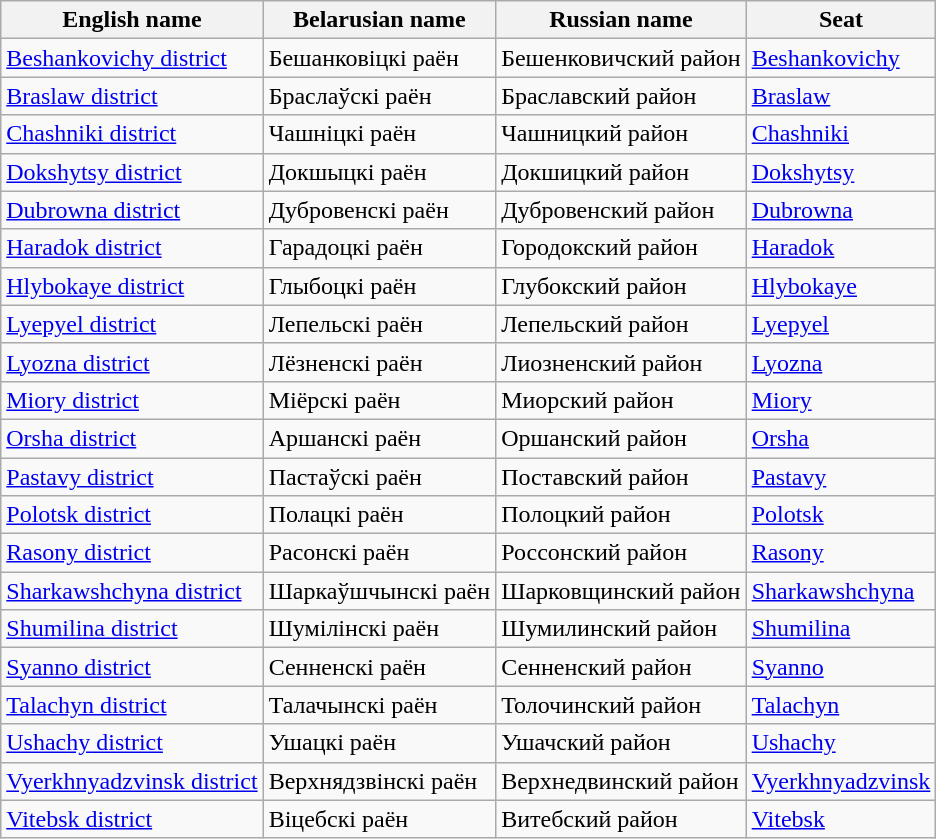<table class="wikitable sortable">
<tr>
<th>English name</th>
<th>Belarusian name</th>
<th>Russian name</th>
<th>Seat</th>
</tr>
<tr>
<td><a href='#'>Beshankovichy district</a></td>
<td>Бешанковіцкі раён</td>
<td>Бешенковичский район</td>
<td><a href='#'>Beshankovichy</a></td>
</tr>
<tr>
<td><a href='#'>Braslaw district</a></td>
<td>Браслаўскі раён</td>
<td>Браславский район</td>
<td><a href='#'>Braslaw</a></td>
</tr>
<tr>
<td><a href='#'>Chashniki district</a></td>
<td>Чашніцкі раён</td>
<td>Чашницкий район</td>
<td><a href='#'>Chashniki</a></td>
</tr>
<tr>
<td><a href='#'>Dokshytsy district</a></td>
<td>Докшыцкі раён</td>
<td>Докшицкий район</td>
<td><a href='#'>Dokshytsy</a></td>
</tr>
<tr>
<td><a href='#'>Dubrowna district</a></td>
<td>Дубровенскі раён</td>
<td>Дубровенский район</td>
<td><a href='#'>Dubrowna</a></td>
</tr>
<tr>
<td><a href='#'>Haradok district</a></td>
<td>Гарадоцкі раён</td>
<td>Городокский район</td>
<td><a href='#'>Haradok</a></td>
</tr>
<tr>
<td><a href='#'>Hlybokaye district</a></td>
<td>Глыбоцкі раён</td>
<td>Глубокский район</td>
<td><a href='#'>Hlybokaye</a></td>
</tr>
<tr>
<td><a href='#'>Lyepyel district</a></td>
<td>Лепельскі раён</td>
<td>Лепельский район</td>
<td><a href='#'>Lyepyel</a></td>
</tr>
<tr>
<td><a href='#'>Lyozna district</a></td>
<td>Лёзненскі раён</td>
<td>Лиозненский район</td>
<td><a href='#'>Lyozna</a></td>
</tr>
<tr>
<td><a href='#'>Miory district</a></td>
<td>Міёрскі раён</td>
<td>Миорский район</td>
<td><a href='#'>Miory</a></td>
</tr>
<tr>
<td><a href='#'>Orsha district</a></td>
<td>Аршанскі раён</td>
<td>Оршанский район</td>
<td><a href='#'>Orsha</a></td>
</tr>
<tr>
<td><a href='#'>Pastavy district</a></td>
<td>Пастаўскі раён</td>
<td>Поставский район</td>
<td><a href='#'>Pastavy</a></td>
</tr>
<tr>
<td><a href='#'>Polotsk district</a></td>
<td>Полацкі раён</td>
<td>Полоцкий район</td>
<td><a href='#'>Polotsk</a></td>
</tr>
<tr>
<td><a href='#'>Rasony district</a></td>
<td>Расонскі раён</td>
<td>Россонский район</td>
<td><a href='#'>Rasony</a></td>
</tr>
<tr>
<td><a href='#'>Sharkawshchyna district</a></td>
<td>Шаркаўшчынскі раён</td>
<td>Шарковщинский район</td>
<td><a href='#'>Sharkawshchyna</a></td>
</tr>
<tr>
<td><a href='#'>Shumilina district</a></td>
<td>Шумілінскі раён</td>
<td>Шумилинский район</td>
<td><a href='#'>Shumilina</a></td>
</tr>
<tr>
<td><a href='#'>Syanno district</a></td>
<td>Сенненскі раён</td>
<td>Сенненский район</td>
<td><a href='#'>Syanno</a></td>
</tr>
<tr>
<td><a href='#'>Talachyn district</a></td>
<td>Талачынскі раён</td>
<td>Толочинский район</td>
<td><a href='#'>Talachyn</a></td>
</tr>
<tr>
<td><a href='#'>Ushachy district</a></td>
<td>Ушацкі раён</td>
<td>Ушачский район</td>
<td><a href='#'>Ushachy</a></td>
</tr>
<tr>
<td><a href='#'>Vyerkhnyadzvinsk district</a></td>
<td>Верхнядзвінскі раён</td>
<td>Верхнедвинский район</td>
<td><a href='#'>Vyerkhnyadzvinsk</a></td>
</tr>
<tr>
<td><a href='#'>Vitebsk district</a></td>
<td>Віцебскі раён</td>
<td>Витебский район</td>
<td><a href='#'>Vitebsk</a></td>
</tr>
</table>
